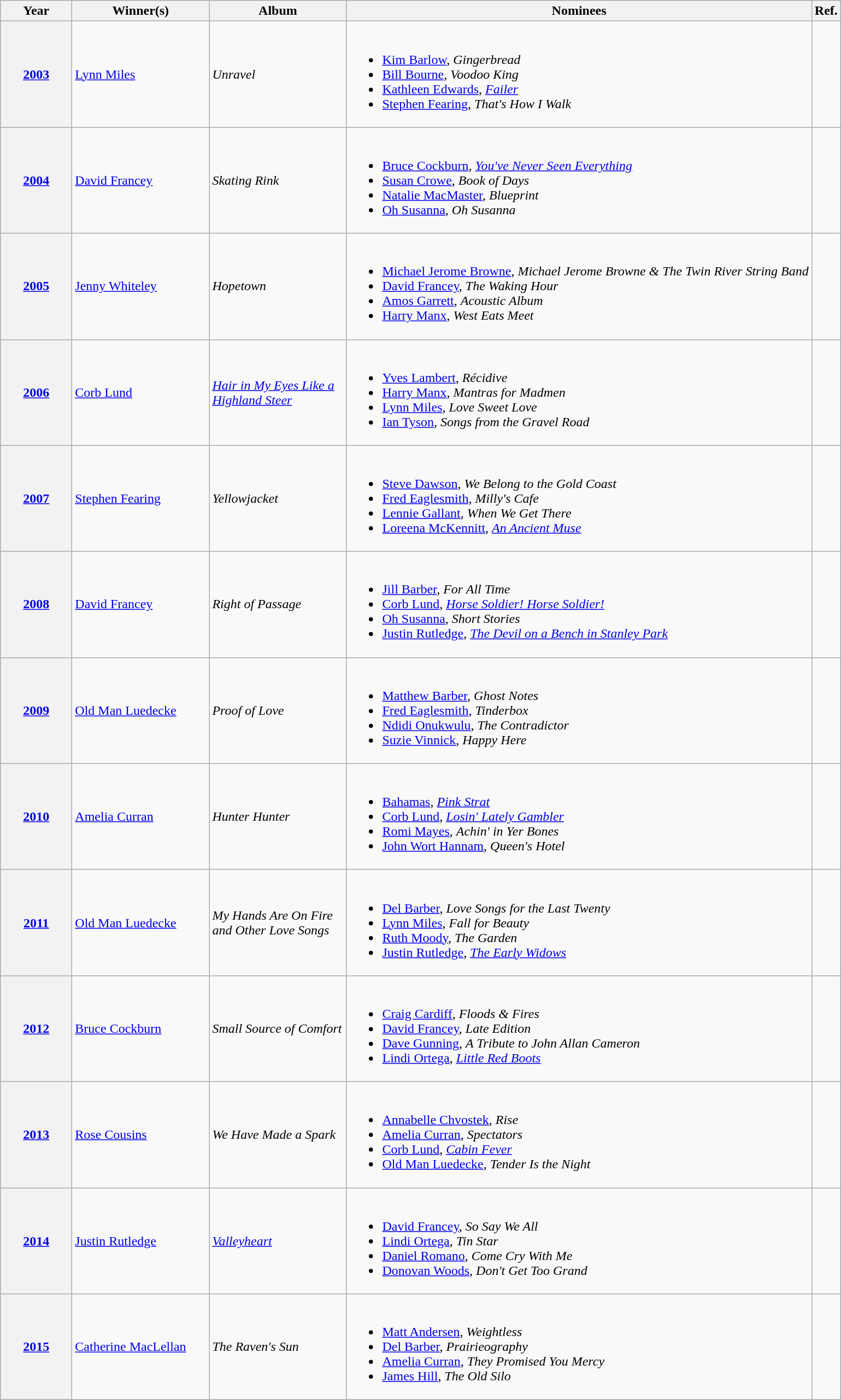<table class="wikitable sortable">
<tr>
<th scope="col" style="width:5em;">Year</th>
<th scope="col" style="width:10em;">Winner(s)</th>
<th scope="col" style="width:10em;">Album</th>
<th scope="col" class="unsortable">Nominees</th>
<th scope="col" class="unsortable">Ref.</th>
</tr>
<tr>
<th scope="row"><a href='#'>2003</a></th>
<td><a href='#'>Lynn Miles</a></td>
<td><em>Unravel</em></td>
<td><br><ul><li><a href='#'>Kim Barlow</a>, <em>Gingerbread</em></li><li><a href='#'>Bill Bourne</a>, <em>Voodoo King</em></li><li><a href='#'>Kathleen Edwards</a>, <em><a href='#'>Failer</a></em></li><li><a href='#'>Stephen Fearing</a>, <em>That's How I Walk</em></li></ul></td>
<td align="center"></td>
</tr>
<tr>
<th scope="row"><a href='#'>2004</a></th>
<td><a href='#'>David Francey</a></td>
<td><em>Skating Rink</em></td>
<td><br><ul><li><a href='#'>Bruce Cockburn</a>, <em><a href='#'>You've Never Seen Everything</a></em></li><li><a href='#'>Susan Crowe</a>, <em>Book of Days</em></li><li><a href='#'>Natalie MacMaster</a>, <em>Blueprint</em></li><li><a href='#'>Oh Susanna</a>, <em>Oh Susanna</em></li></ul></td>
<td align="center"></td>
</tr>
<tr>
<th scope="row"><a href='#'>2005</a></th>
<td><a href='#'>Jenny Whiteley</a></td>
<td><em>Hopetown</em></td>
<td><br><ul><li><a href='#'>Michael Jerome Browne</a>, <em>Michael Jerome Browne & The Twin River String Band</em></li><li><a href='#'>David Francey</a>, <em>The Waking Hour</em></li><li><a href='#'>Amos Garrett</a>, <em>Acoustic Album</em></li><li><a href='#'>Harry Manx</a>, <em>West Eats Meet</em></li></ul></td>
<td align="center"></td>
</tr>
<tr>
<th scope="row"><a href='#'>2006</a></th>
<td><a href='#'>Corb Lund</a></td>
<td><em><a href='#'>Hair in My Eyes Like a Highland Steer</a></em></td>
<td><br><ul><li><a href='#'>Yves Lambert</a>, <em>Récidive</em></li><li><a href='#'>Harry Manx</a>, <em>Mantras for Madmen</em></li><li><a href='#'>Lynn Miles</a>, <em>Love Sweet Love</em></li><li><a href='#'>Ian Tyson</a>, <em>Songs from the Gravel Road</em></li></ul></td>
<td align="center"></td>
</tr>
<tr>
<th scope="row"><a href='#'>2007</a></th>
<td><a href='#'>Stephen Fearing</a></td>
<td><em>Yellowjacket</em></td>
<td><br><ul><li><a href='#'>Steve Dawson</a>, <em>We Belong to the Gold Coast</em></li><li><a href='#'>Fred Eaglesmith</a>, <em>Milly's Cafe</em></li><li><a href='#'>Lennie Gallant</a>, <em>When We Get There</em></li><li><a href='#'>Loreena McKennitt</a>, <em><a href='#'>An Ancient Muse</a></em></li></ul></td>
<td align="center"></td>
</tr>
<tr>
<th scope="row"><a href='#'>2008</a></th>
<td><a href='#'>David Francey</a></td>
<td><em>Right of Passage</em></td>
<td><br><ul><li><a href='#'>Jill Barber</a>, <em>For All Time</em></li><li><a href='#'>Corb Lund</a>, <em><a href='#'>Horse Soldier! Horse Soldier!</a></em></li><li><a href='#'>Oh Susanna</a>, <em>Short Stories</em></li><li><a href='#'>Justin Rutledge</a>, <em><a href='#'>The Devil on a Bench in Stanley Park</a></em></li></ul></td>
<td align="center"></td>
</tr>
<tr>
<th scope="row"><a href='#'>2009</a></th>
<td><a href='#'>Old Man Luedecke</a></td>
<td><em>Proof of Love</em></td>
<td><br><ul><li><a href='#'>Matthew Barber</a>, <em>Ghost Notes</em></li><li><a href='#'>Fred Eaglesmith</a>, <em>Tinderbox</em></li><li><a href='#'>Ndidi Onukwulu</a>, <em>The Contradictor</em></li><li><a href='#'>Suzie Vinnick</a>, <em>Happy Here</em></li></ul></td>
<td align="center"></td>
</tr>
<tr>
<th scope="row"><a href='#'>2010</a></th>
<td><a href='#'>Amelia Curran</a></td>
<td><em>Hunter Hunter</em></td>
<td><br><ul><li><a href='#'>Bahamas</a>, <em><a href='#'>Pink Strat</a></em></li><li><a href='#'>Corb Lund</a>, <em><a href='#'>Losin' Lately Gambler</a></em></li><li><a href='#'>Romi Mayes</a>, <em>Achin' in Yer Bones</em></li><li><a href='#'>John Wort Hannam</a>, <em>Queen's Hotel</em></li></ul></td>
<td align="center"></td>
</tr>
<tr>
<th scope="row"><a href='#'>2011</a></th>
<td><a href='#'>Old Man Luedecke</a></td>
<td><em>My Hands Are On Fire and Other Love Songs</em></td>
<td><br><ul><li><a href='#'>Del Barber</a>, <em>Love Songs for the Last Twenty</em></li><li><a href='#'>Lynn Miles</a>, <em>Fall for Beauty</em></li><li><a href='#'>Ruth Moody</a>, <em>The Garden</em></li><li><a href='#'>Justin Rutledge</a>, <em><a href='#'>The Early Widows</a></em></li></ul></td>
<td align="center"></td>
</tr>
<tr>
<th scope="row"><a href='#'>2012</a></th>
<td><a href='#'>Bruce Cockburn</a></td>
<td><em>Small Source of Comfort</em></td>
<td><br><ul><li><a href='#'>Craig Cardiff</a>, <em>Floods & Fires</em></li><li><a href='#'>David Francey</a>, <em>Late Edition</em></li><li><a href='#'>Dave Gunning</a>, <em>A Tribute to John Allan Cameron</em></li><li><a href='#'>Lindi Ortega</a>, <em><a href='#'>Little Red Boots</a></em></li></ul></td>
<td align="center"></td>
</tr>
<tr>
<th scope="row"><a href='#'>2013</a></th>
<td><a href='#'>Rose Cousins</a></td>
<td><em>We Have Made a Spark</em></td>
<td><br><ul><li><a href='#'>Annabelle Chvostek</a>, <em>Rise</em></li><li><a href='#'>Amelia Curran</a>, <em>Spectators</em></li><li><a href='#'>Corb Lund</a>, <em><a href='#'>Cabin Fever</a></em></li><li><a href='#'>Old Man Luedecke</a>, <em>Tender Is the Night</em></li></ul></td>
<td align="center"></td>
</tr>
<tr>
<th scope="row"><a href='#'>2014</a></th>
<td><a href='#'>Justin Rutledge</a></td>
<td><em><a href='#'>Valleyheart</a></em></td>
<td><br><ul><li><a href='#'>David Francey</a>, <em>So Say We All</em></li><li><a href='#'>Lindi Ortega</a>, <em>Tin Star</em></li><li><a href='#'>Daniel Romano</a>, <em>Come Cry With Me</em></li><li><a href='#'>Donovan Woods</a>, <em>Don't Get Too Grand</em></li></ul></td>
<td align="center"></td>
</tr>
<tr>
<th scope="row"><a href='#'>2015</a></th>
<td><a href='#'>Catherine MacLellan</a></td>
<td><em>The Raven's Sun</em></td>
<td><br><ul><li><a href='#'>Matt Andersen</a>, <em>Weightless</em></li><li><a href='#'>Del Barber</a>, <em>Prairieography</em></li><li><a href='#'>Amelia Curran</a>, <em>They Promised You Mercy</em></li><li><a href='#'>James Hill</a>, <em>The Old Silo</em></li></ul></td>
<td align="center"></td>
</tr>
</table>
